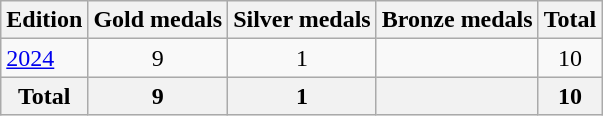<table class="wikitable">
<tr>
<th>Edition</th>
<th>Gold medals</th>
<th>Silver medals</th>
<th>Bronze medals</th>
<th>Total</th>
</tr>
<tr>
<td><a href='#'>2024</a></td>
<td style="text-align:center;">9</td>
<td style="text-align:center;">1</td>
<td style="text-align:center;"></td>
<td style="text-align:center;">10</td>
</tr>
<tr>
<th>Total</th>
<th style="text-align:center;">9</th>
<th style="text-align:center;">1</th>
<th style="text-align:center;"></th>
<th style="text-align:center;">10</th>
</tr>
</table>
